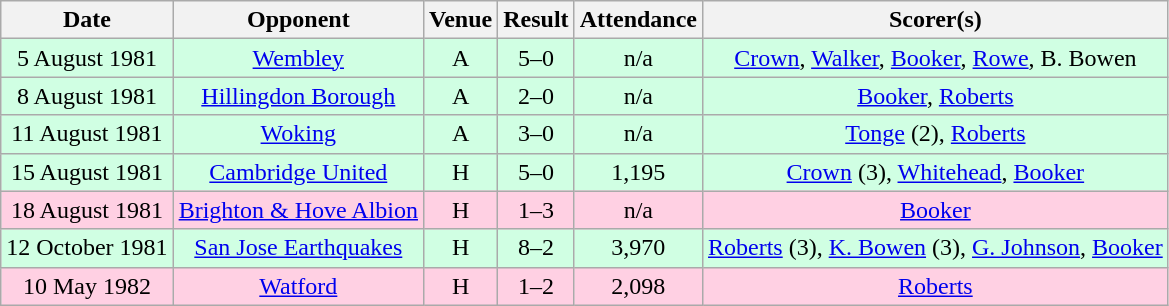<table class="wikitable sortable" style="text-align:center;">
<tr>
<th>Date</th>
<th>Opponent</th>
<th>Venue</th>
<th>Result</th>
<th>Attendance</th>
<th>Scorer(s)</th>
</tr>
<tr style="background:#d0ffe3;">
<td>5 August 1981</td>
<td><a href='#'>Wembley</a></td>
<td>A</td>
<td>5–0</td>
<td>n/a</td>
<td><a href='#'>Crown</a>, <a href='#'>Walker</a>, <a href='#'>Booker</a>, <a href='#'>Rowe</a>, B. Bowen</td>
</tr>
<tr style="background:#d0ffe3;">
<td>8 August 1981</td>
<td><a href='#'>Hillingdon Borough</a></td>
<td>A</td>
<td>2–0</td>
<td>n/a</td>
<td><a href='#'>Booker</a>, <a href='#'>Roberts</a></td>
</tr>
<tr style="background:#d0ffe3;">
<td>11 August 1981</td>
<td><a href='#'>Woking</a></td>
<td>A</td>
<td>3–0</td>
<td>n/a</td>
<td><a href='#'>Tonge</a> (2), <a href='#'>Roberts</a></td>
</tr>
<tr style="background:#d0ffe3;">
<td>15 August 1981</td>
<td><a href='#'>Cambridge United</a></td>
<td>H</td>
<td>5–0</td>
<td>1,195</td>
<td><a href='#'>Crown</a> (3), <a href='#'>Whitehead</a>, <a href='#'>Booker</a></td>
</tr>
<tr style="background:#ffd0e3;">
<td>18 August 1981</td>
<td><a href='#'>Brighton & Hove Albion</a></td>
<td>H</td>
<td>1–3</td>
<td>n/a</td>
<td><a href='#'>Booker</a></td>
</tr>
<tr style="background:#d0ffe3;">
<td>12 October 1981</td>
<td><a href='#'>San Jose Earthquakes</a></td>
<td>H</td>
<td>8–2</td>
<td>3,970</td>
<td><a href='#'>Roberts</a> (3), <a href='#'>K. Bowen</a> (3), <a href='#'>G. Johnson</a>, <a href='#'>Booker</a></td>
</tr>
<tr style="background:#ffd0e3;">
<td>10 May 1982</td>
<td><a href='#'>Watford</a></td>
<td>H</td>
<td>1–2</td>
<td>2,098</td>
<td><a href='#'>Roberts</a></td>
</tr>
</table>
